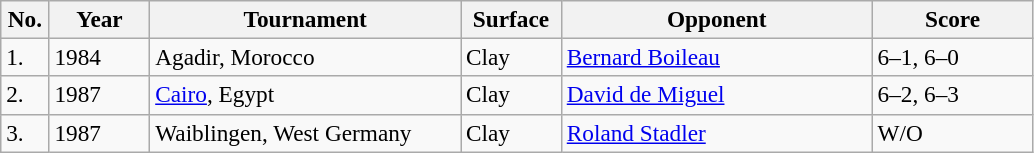<table class="sortable wikitable" style=font-size:97%>
<tr>
<th width=25>No.</th>
<th width=60>Year</th>
<th width=200>Tournament</th>
<th width=60>Surface</th>
<th width=200>Opponent</th>
<th style="width:100px" class="unsortable">Score</th>
</tr>
<tr>
<td>1.</td>
<td>1984</td>
<td>Agadir, Morocco</td>
<td>Clay</td>
<td> <a href='#'>Bernard Boileau</a></td>
<td>6–1, 6–0</td>
</tr>
<tr>
<td>2.</td>
<td>1987</td>
<td><a href='#'>Cairo</a>, Egypt</td>
<td>Clay</td>
<td> <a href='#'>David de Miguel</a></td>
<td>6–2, 6–3</td>
</tr>
<tr>
<td>3.</td>
<td>1987</td>
<td>Waiblingen, West Germany</td>
<td>Clay</td>
<td> <a href='#'>Roland Stadler</a></td>
<td>W/O</td>
</tr>
</table>
